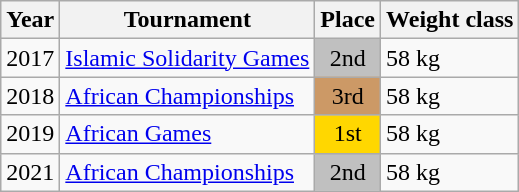<table class=wikitable>
<tr>
<th>Year</th>
<th>Tournament</th>
<th>Place</th>
<th>Weight class</th>
</tr>
<tr>
<td>2017</td>
<td><a href='#'>Islamic Solidarity Games</a></td>
<td bgcolor="silver" align="center">2nd</td>
<td>58 kg</td>
</tr>
<tr>
<td>2018</td>
<td><a href='#'>African Championships</a></td>
<td bgcolor="cc9966" align="center">3rd</td>
<td>58 kg</td>
</tr>
<tr>
<td>2019</td>
<td><a href='#'>African Games</a></td>
<td bgcolor="gold" align="center">1st</td>
<td>58 kg</td>
</tr>
<tr>
<td>2021</td>
<td><a href='#'>African Championships</a></td>
<td bgcolor="silver" align="center">2nd</td>
<td>58 kg</td>
</tr>
</table>
